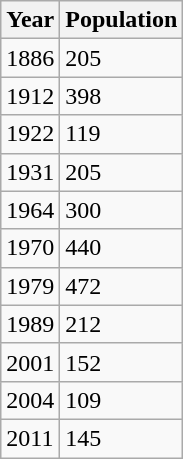<table class="wikitable">
<tr>
<th>Year</th>
<th>Population</th>
</tr>
<tr>
<td>1886</td>
<td>205</td>
</tr>
<tr>
<td>1912</td>
<td>398</td>
</tr>
<tr>
<td>1922</td>
<td>119</td>
</tr>
<tr>
<td>1931</td>
<td>205</td>
</tr>
<tr>
<td>1964</td>
<td>300</td>
</tr>
<tr>
<td>1970</td>
<td>440</td>
</tr>
<tr>
<td>1979</td>
<td>472</td>
</tr>
<tr>
<td>1989</td>
<td>212</td>
</tr>
<tr>
<td>2001</td>
<td>152</td>
</tr>
<tr>
<td>2004</td>
<td>109</td>
</tr>
<tr>
<td>2011</td>
<td>145</td>
</tr>
</table>
